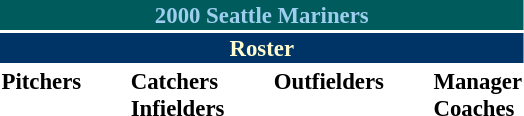<table class="toccolours" style="font-size: 95%;">
<tr>
<th colspan="10" style="background-color: #005c5c; color:#9ECEEE; text-align: center;">2000 Seattle Mariners</th>
</tr>
<tr>
<td colspan="10" style="background-color: #003366; color: #FFFDD0; text-align: center;"><strong>Roster</strong></td>
</tr>
<tr>
<td valign="top"><strong>Pitchers</strong><br>













</td>
<td width="25px"></td>
<td valign="top"><strong>Catchers</strong><br>




<strong>Infielders</strong>








</td>
<td width="25px"></td>
<td valign="top"><strong>Outfielders</strong><br>






</td>
<td width="25px"></td>
<td valign="top"><strong>Manager</strong><br>
<strong>Coaches</strong>





</td>
</tr>
</table>
